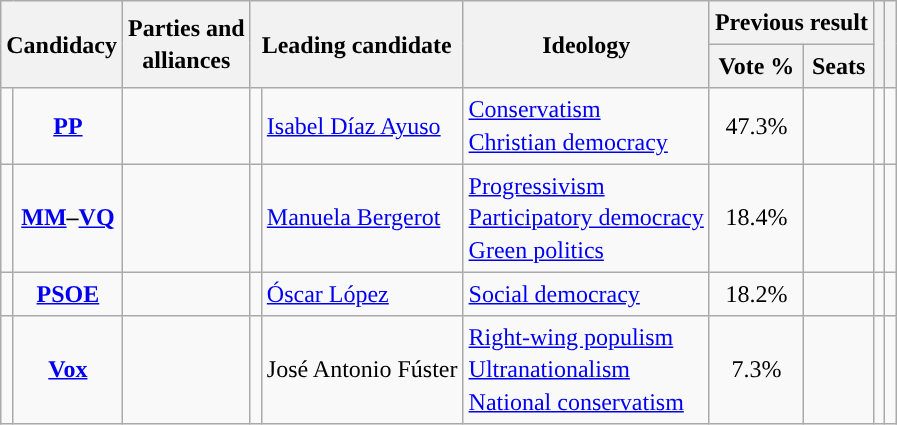<table class="wikitable" style="line-height:1.35em; text-align:left;">
<tr>
<th colspan="2" rowspan="2">Candidacy</th>
<th rowspan="2">Parties and<br>alliances</th>
<th colspan="2" rowspan="2">Leading candidate</th>
<th rowspan="2">Ideology</th>
<th colspan="2">Previous result</th>
<th rowspan="2"></th>
<th rowspan="2"></th>
</tr>
<tr>
<th>Vote %</th>
<th>Seats</th>
</tr>
<tr>
<td width="1" style="color:inherit;background:"></td>
<td align="center"><strong><a href='#'>PP</a></strong></td>
<td></td>
<td></td>
<td><a href='#'>Isabel Díaz Ayuso</a></td>
<td><a href='#'>Conservatism</a><br><a href='#'>Christian democracy</a></td>
<td align="center">47.3%</td>
<td></td>
<td></td>
<td></td>
</tr>
<tr>
<td style="color:inherit;background:"></td>
<td align="center"><strong><a href='#'>MM</a>–<a href='#'>VQ</a></strong></td>
<td></td>
<td></td>
<td><a href='#'>Manuela Bergerot</a></td>
<td><a href='#'>Progressivism</a><br><a href='#'>Participatory democracy</a><br><a href='#'>Green politics</a></td>
<td align="center">18.4%</td>
<td></td>
<td></td>
<td></td>
</tr>
<tr>
<td style="color:inherit;background:"></td>
<td align="center"><strong><a href='#'>PSOE</a></strong></td>
<td></td>
<td></td>
<td><a href='#'>Óscar López</a></td>
<td><a href='#'>Social democracy</a></td>
<td align="center">18.2%</td>
<td></td>
<td></td>
<td><br></td>
</tr>
<tr>
<td style="color:inherit;background:"></td>
<td align="center"><strong><a href='#'>Vox</a></strong></td>
<td></td>
<td></td>
<td>José Antonio Fúster</td>
<td><a href='#'>Right-wing populism</a><br><a href='#'>Ultranationalism</a><br><a href='#'>National conservatism</a></td>
<td align="center">7.3%</td>
<td></td>
<td></td>
<td></td>
</tr>
</table>
